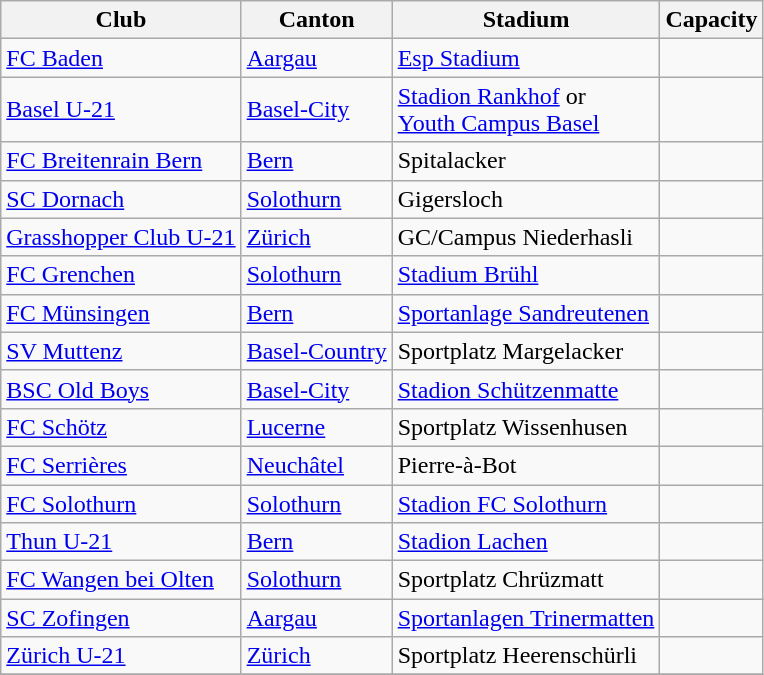<table class="wikitable">
<tr>
<th>Club</th>
<th>Canton</th>
<th>Stadium</th>
<th>Capacity</th>
</tr>
<tr>
<td><a href='#'>FC Baden</a></td>
<td><a href='#'>Aargau</a></td>
<td><a href='#'>Esp Stadium</a></td>
<td></td>
</tr>
<tr>
<td><a href='#'>Basel U-21</a></td>
<td><a href='#'>Basel-City</a></td>
<td><a href='#'>Stadion Rankhof</a> or<br><a href='#'>Youth Campus Basel</a></td>
<td><br></td>
</tr>
<tr>
<td><a href='#'>FC Breitenrain Bern</a></td>
<td><a href='#'>Bern</a></td>
<td>Spitalacker</td>
<td></td>
</tr>
<tr>
<td><a href='#'>SC Dornach</a></td>
<td><a href='#'>Solothurn</a></td>
<td>Gigersloch</td>
<td></td>
</tr>
<tr>
<td><a href='#'>Grasshopper Club U-21</a></td>
<td><a href='#'>Zürich</a></td>
<td>GC/Campus Niederhasli</td>
<td></td>
</tr>
<tr>
<td><a href='#'>FC Grenchen</a></td>
<td><a href='#'>Solothurn</a></td>
<td><a href='#'>Stadium Brühl</a></td>
<td></td>
</tr>
<tr>
<td><a href='#'>FC Münsingen</a></td>
<td><a href='#'>Bern</a></td>
<td><a href='#'>Sportanlage Sandreutenen</a></td>
<td></td>
</tr>
<tr>
<td><a href='#'>SV Muttenz</a></td>
<td><a href='#'>Basel-Country</a></td>
<td>Sportplatz Margelacker</td>
<td></td>
</tr>
<tr>
<td><a href='#'>BSC Old Boys</a></td>
<td><a href='#'>Basel-City</a></td>
<td><a href='#'>Stadion Schützenmatte</a></td>
<td></td>
</tr>
<tr>
<td><a href='#'>FC Schötz</a></td>
<td><a href='#'>Lucerne</a></td>
<td>Sportplatz Wissenhusen</td>
<td></td>
</tr>
<tr>
<td><a href='#'>FC Serrières</a></td>
<td><a href='#'>Neuchâtel</a></td>
<td>Pierre-à-Bot</td>
<td></td>
</tr>
<tr>
<td><a href='#'>FC Solothurn</a></td>
<td><a href='#'>Solothurn</a></td>
<td><a href='#'>Stadion FC Solothurn</a></td>
<td></td>
</tr>
<tr>
<td><a href='#'>Thun U-21</a></td>
<td><a href='#'>Bern</a></td>
<td><a href='#'>Stadion Lachen</a></td>
<td></td>
</tr>
<tr>
<td><a href='#'>FC Wangen bei Olten</a></td>
<td><a href='#'>Solothurn</a></td>
<td>Sportplatz Chrüzmatt</td>
<td></td>
</tr>
<tr>
<td><a href='#'>SC Zofingen</a></td>
<td><a href='#'>Aargau</a></td>
<td><a href='#'>Sportanlagen Trinermatten</a></td>
<td></td>
</tr>
<tr>
<td><a href='#'>Zürich U-21</a></td>
<td><a href='#'>Zürich</a></td>
<td>Sportplatz Heerenschürli</td>
<td></td>
</tr>
<tr>
</tr>
</table>
